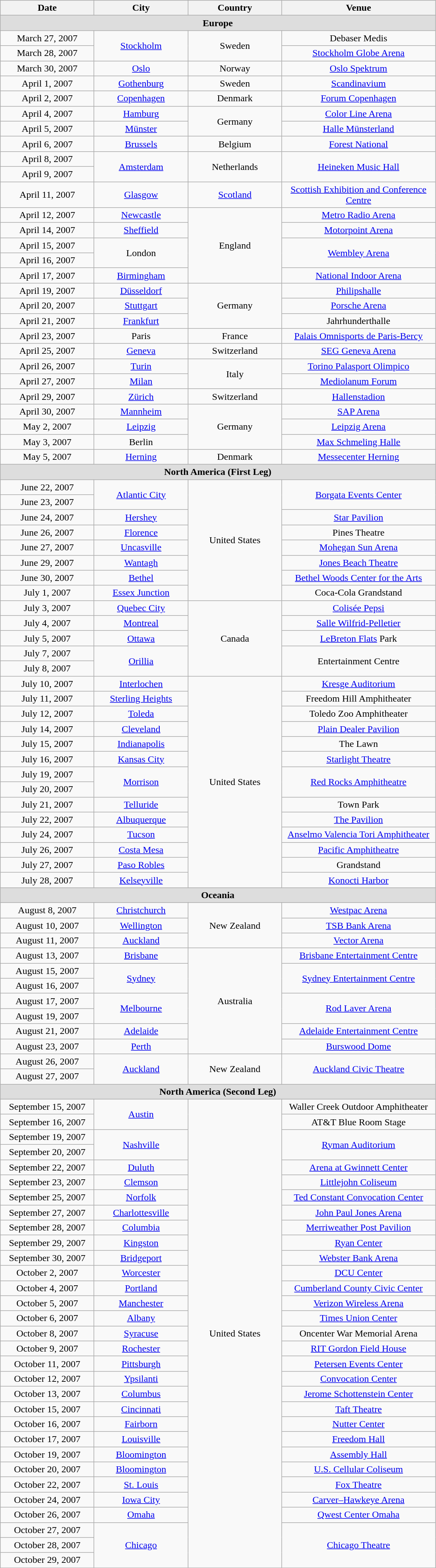<table class="wikitable" style="text-align:center;">
<tr>
<th width="150">Date</th>
<th width="150">City</th>
<th width="150">Country</th>
<th width="250">Venue</th>
</tr>
<tr style="background:#ddd;">
<td colspan="4"><strong>Europe</strong></td>
</tr>
<tr>
<td>March 27, 2007</td>
<td rowspan="2"><a href='#'>Stockholm</a></td>
<td rowspan="2">Sweden</td>
<td>Debaser Medis</td>
</tr>
<tr>
<td>March 28, 2007</td>
<td><a href='#'>Stockholm Globe Arena</a></td>
</tr>
<tr>
<td>March 30, 2007</td>
<td><a href='#'>Oslo</a></td>
<td>Norway</td>
<td><a href='#'>Oslo Spektrum</a></td>
</tr>
<tr>
<td>April 1, 2007</td>
<td><a href='#'>Gothenburg</a></td>
<td>Sweden</td>
<td><a href='#'>Scandinavium</a></td>
</tr>
<tr>
<td>April 2, 2007</td>
<td><a href='#'>Copenhagen</a></td>
<td>Denmark</td>
<td><a href='#'>Forum Copenhagen</a></td>
</tr>
<tr>
<td>April 4, 2007</td>
<td><a href='#'>Hamburg</a></td>
<td rowspan="2">Germany</td>
<td><a href='#'>Color Line Arena</a></td>
</tr>
<tr>
<td>April 5, 2007</td>
<td><a href='#'>Münster</a></td>
<td><a href='#'>Halle Münsterland</a></td>
</tr>
<tr>
<td>April 6, 2007</td>
<td><a href='#'>Brussels</a></td>
<td>Belgium</td>
<td><a href='#'>Forest National</a></td>
</tr>
<tr>
<td>April 8, 2007</td>
<td rowspan="2"><a href='#'>Amsterdam</a></td>
<td rowspan="2">Netherlands</td>
<td rowspan="2"><a href='#'>Heineken Music Hall</a></td>
</tr>
<tr>
<td>April 9, 2007</td>
</tr>
<tr>
<td>April 11, 2007</td>
<td><a href='#'>Glasgow</a></td>
<td><a href='#'>Scotland</a></td>
<td><a href='#'>Scottish Exhibition and Conference Centre</a></td>
</tr>
<tr>
<td>April 12, 2007</td>
<td><a href='#'>Newcastle</a></td>
<td rowspan="5">England</td>
<td><a href='#'>Metro Radio Arena</a></td>
</tr>
<tr>
<td>April 14, 2007</td>
<td><a href='#'>Sheffield</a></td>
<td><a href='#'>Motorpoint Arena</a></td>
</tr>
<tr>
<td>April 15, 2007</td>
<td rowspan="2">London</td>
<td rowspan="2"><a href='#'>Wembley Arena</a></td>
</tr>
<tr>
<td>April 16, 2007</td>
</tr>
<tr>
<td>April 17, 2007</td>
<td><a href='#'>Birmingham</a></td>
<td><a href='#'>National Indoor Arena</a></td>
</tr>
<tr>
<td>April 19, 2007</td>
<td><a href='#'>Düsseldorf</a></td>
<td rowspan="3">Germany</td>
<td><a href='#'>Philipshalle</a></td>
</tr>
<tr>
<td>April 20, 2007</td>
<td><a href='#'>Stuttgart</a></td>
<td><a href='#'>Porsche Arena</a></td>
</tr>
<tr>
<td>April 21, 2007</td>
<td><a href='#'>Frankfurt</a></td>
<td>Jahrhunderthalle</td>
</tr>
<tr>
<td>April 23, 2007</td>
<td>Paris</td>
<td>France</td>
<td><a href='#'>Palais Omnisports de Paris-Bercy</a></td>
</tr>
<tr>
<td>April 25, 2007</td>
<td><a href='#'>Geneva</a></td>
<td>Switzerland</td>
<td><a href='#'>SEG Geneva Arena</a></td>
</tr>
<tr>
<td>April 26, 2007</td>
<td><a href='#'>Turin</a></td>
<td rowspan="2">Italy</td>
<td><a href='#'>Torino Palasport Olimpico</a></td>
</tr>
<tr>
<td>April 27, 2007</td>
<td><a href='#'>Milan</a></td>
<td><a href='#'>Mediolanum Forum</a></td>
</tr>
<tr>
<td>April 29, 2007</td>
<td><a href='#'>Zürich</a></td>
<td>Switzerland</td>
<td><a href='#'>Hallenstadion</a></td>
</tr>
<tr>
<td>April 30, 2007</td>
<td><a href='#'>Mannheim</a></td>
<td rowspan="3">Germany</td>
<td><a href='#'>SAP Arena</a></td>
</tr>
<tr>
<td>May 2, 2007</td>
<td><a href='#'>Leipzig</a></td>
<td><a href='#'>Leipzig Arena</a></td>
</tr>
<tr>
<td>May 3, 2007</td>
<td>Berlin</td>
<td><a href='#'>Max Schmeling Halle</a></td>
</tr>
<tr>
<td>May 5, 2007</td>
<td><a href='#'>Herning</a></td>
<td>Denmark</td>
<td><a href='#'>Messecenter Herning</a></td>
</tr>
<tr style="background:#ddd;">
<td colspan="4"><strong>North America (First Leg)</strong></td>
</tr>
<tr>
<td>June 22, 2007</td>
<td rowspan="2"><a href='#'>Atlantic City</a></td>
<td rowspan="8">United States</td>
<td rowspan="2"><a href='#'>Borgata Events Center</a></td>
</tr>
<tr>
<td>June 23, 2007</td>
</tr>
<tr>
<td>June 24, 2007</td>
<td><a href='#'>Hershey</a></td>
<td><a href='#'>Star Pavilion</a></td>
</tr>
<tr>
<td>June 26, 2007</td>
<td><a href='#'>Florence</a></td>
<td>Pines Theatre</td>
</tr>
<tr>
<td>June 27, 2007</td>
<td><a href='#'>Uncasville</a></td>
<td><a href='#'>Mohegan Sun Arena</a></td>
</tr>
<tr>
<td>June 29, 2007</td>
<td><a href='#'>Wantagh</a></td>
<td><a href='#'>Jones Beach Theatre</a></td>
</tr>
<tr>
<td>June 30, 2007</td>
<td><a href='#'>Bethel</a></td>
<td><a href='#'>Bethel Woods Center for the Arts</a></td>
</tr>
<tr>
<td>July 1, 2007</td>
<td><a href='#'>Essex Junction</a></td>
<td>Coca-Cola Grandstand</td>
</tr>
<tr>
<td>July 3, 2007</td>
<td><a href='#'>Quebec City</a></td>
<td rowspan="5">Canada</td>
<td><a href='#'>Colisée Pepsi</a></td>
</tr>
<tr>
<td>July 4, 2007</td>
<td><a href='#'>Montreal</a></td>
<td><a href='#'>Salle Wilfrid-Pelletier</a></td>
</tr>
<tr>
<td>July 5, 2007</td>
<td><a href='#'>Ottawa</a></td>
<td><a href='#'>LeBreton Flats</a> Park</td>
</tr>
<tr>
<td>July 7, 2007</td>
<td rowspan="2"><a href='#'>Orillia</a></td>
<td rowspan="2">Entertainment Centre</td>
</tr>
<tr>
<td>July 8, 2007</td>
</tr>
<tr>
<td>July 10, 2007</td>
<td><a href='#'>Interlochen</a></td>
<td rowspan="14">United States</td>
<td><a href='#'>Kresge Auditorium</a></td>
</tr>
<tr>
<td>July 11, 2007</td>
<td><a href='#'>Sterling Heights</a></td>
<td>Freedom Hill Amphitheater</td>
</tr>
<tr>
<td>July 12, 2007</td>
<td><a href='#'>Toleda</a></td>
<td>Toledo Zoo Amphitheater</td>
</tr>
<tr>
<td>July 14, 2007</td>
<td><a href='#'>Cleveland</a></td>
<td><a href='#'>Plain Dealer Pavilion</a></td>
</tr>
<tr>
<td>July 15, 2007</td>
<td><a href='#'>Indianapolis</a></td>
<td>The Lawn</td>
</tr>
<tr>
<td>July 16, 2007</td>
<td><a href='#'>Kansas City</a></td>
<td><a href='#'>Starlight Theatre</a></td>
</tr>
<tr>
<td>July 19, 2007</td>
<td rowspan="2"><a href='#'>Morrison</a></td>
<td rowspan="2"><a href='#'>Red Rocks Amphitheatre</a></td>
</tr>
<tr>
<td>July 20, 2007</td>
</tr>
<tr>
<td>July 21, 2007</td>
<td><a href='#'>Telluride</a></td>
<td>Town Park</td>
</tr>
<tr>
<td>July 22, 2007</td>
<td><a href='#'>Albuquerque</a></td>
<td><a href='#'>The Pavilion</a></td>
</tr>
<tr>
<td>July 24, 2007</td>
<td><a href='#'>Tucson</a></td>
<td><a href='#'>Anselmo Valencia Tori Amphitheater</a></td>
</tr>
<tr>
<td>July 26, 2007</td>
<td><a href='#'>Costa Mesa</a></td>
<td><a href='#'>Pacific Amphitheatre</a></td>
</tr>
<tr>
<td>July 27, 2007</td>
<td><a href='#'>Paso Robles</a></td>
<td>Grandstand</td>
</tr>
<tr>
<td>July 28, 2007</td>
<td><a href='#'>Kelseyville</a></td>
<td><a href='#'>Konocti Harbor</a></td>
</tr>
<tr style="background:#ddd;">
<td colspan="4"><strong>Oceania</strong></td>
</tr>
<tr>
<td>August 8, 2007</td>
<td><a href='#'>Christchurch</a></td>
<td rowspan="3">New Zealand</td>
<td><a href='#'>Westpac Arena</a></td>
</tr>
<tr>
<td>August 10, 2007</td>
<td><a href='#'>Wellington</a></td>
<td><a href='#'>TSB Bank Arena</a></td>
</tr>
<tr>
<td>August 11, 2007</td>
<td><a href='#'>Auckland</a></td>
<td><a href='#'>Vector Arena</a></td>
</tr>
<tr>
<td>August 13, 2007</td>
<td><a href='#'>Brisbane</a></td>
<td rowspan="7">Australia</td>
<td><a href='#'>Brisbane Entertainment Centre</a></td>
</tr>
<tr>
<td>August 15, 2007</td>
<td rowspan="2"><a href='#'>Sydney</a></td>
<td rowspan="2"><a href='#'>Sydney Entertainment Centre</a></td>
</tr>
<tr>
<td>August 16, 2007</td>
</tr>
<tr>
<td>August 17, 2007</td>
<td rowspan="2"><a href='#'>Melbourne</a></td>
<td rowspan="2"><a href='#'>Rod Laver Arena</a></td>
</tr>
<tr>
<td>August 19, 2007</td>
</tr>
<tr>
<td>August 21, 2007</td>
<td><a href='#'>Adelaide</a></td>
<td><a href='#'>Adelaide Entertainment Centre</a></td>
</tr>
<tr>
<td>August 23, 2007</td>
<td><a href='#'>Perth</a></td>
<td><a href='#'>Burswood Dome</a></td>
</tr>
<tr>
<td>August 26, 2007</td>
<td rowspan="2"><a href='#'>Auckland</a></td>
<td rowspan="2">New Zealand</td>
<td rowspan="2"><a href='#'>Auckland Civic Theatre</a></td>
</tr>
<tr>
<td>August 27, 2007</td>
</tr>
<tr style="background:#ddd;">
<td colspan="4"><strong>North America (Second Leg)</strong></td>
</tr>
<tr>
<td>September 15, 2007</td>
<td rowspan="2"><a href='#'>Austin</a></td>
<td rowspan="31">United States</td>
<td>Waller Creek Outdoor Amphitheater</td>
</tr>
<tr>
<td>September 16, 2007</td>
<td>AT&T Blue Room Stage</td>
</tr>
<tr>
<td>September 19, 2007</td>
<td rowspan="2"><a href='#'>Nashville</a></td>
<td rowspan="2"><a href='#'>Ryman Auditorium</a></td>
</tr>
<tr>
<td>September 20, 2007</td>
</tr>
<tr>
<td>September 22, 2007</td>
<td><a href='#'>Duluth</a></td>
<td><a href='#'>Arena at Gwinnett Center</a></td>
</tr>
<tr>
<td>September 23, 2007</td>
<td><a href='#'>Clemson</a></td>
<td><a href='#'>Littlejohn Coliseum</a></td>
</tr>
<tr>
<td>September 25, 2007</td>
<td><a href='#'>Norfolk</a></td>
<td><a href='#'>Ted Constant Convocation Center</a></td>
</tr>
<tr>
<td>September 27, 2007</td>
<td><a href='#'>Charlottesville</a></td>
<td><a href='#'>John Paul Jones Arena</a></td>
</tr>
<tr>
<td>September 28, 2007</td>
<td><a href='#'>Columbia</a></td>
<td><a href='#'>Merriweather Post Pavilion</a></td>
</tr>
<tr>
<td>September 29, 2007</td>
<td><a href='#'>Kingston</a></td>
<td><a href='#'>Ryan Center</a></td>
</tr>
<tr>
<td>September 30, 2007</td>
<td><a href='#'>Bridgeport</a></td>
<td><a href='#'>Webster Bank Arena</a></td>
</tr>
<tr>
<td>October 2, 2007</td>
<td><a href='#'>Worcester</a></td>
<td><a href='#'>DCU Center</a></td>
</tr>
<tr>
<td>October 4, 2007</td>
<td><a href='#'>Portland</a></td>
<td><a href='#'>Cumberland County Civic Center</a></td>
</tr>
<tr>
<td>October 5, 2007</td>
<td><a href='#'>Manchester</a></td>
<td><a href='#'>Verizon Wireless Arena</a></td>
</tr>
<tr>
<td>October 6, 2007</td>
<td><a href='#'>Albany</a></td>
<td><a href='#'>Times Union Center</a></td>
</tr>
<tr>
<td>October 8, 2007</td>
<td><a href='#'>Syracuse</a></td>
<td>Oncenter War Memorial Arena</td>
</tr>
<tr>
<td>October 9, 2007</td>
<td><a href='#'>Rochester</a></td>
<td><a href='#'>RIT Gordon Field House</a></td>
</tr>
<tr>
<td>October 11, 2007</td>
<td><a href='#'>Pittsburgh</a></td>
<td><a href='#'>Petersen Events Center</a></td>
</tr>
<tr>
<td>October 12, 2007</td>
<td><a href='#'>Ypsilanti</a></td>
<td><a href='#'>Convocation Center</a></td>
</tr>
<tr>
<td>October 13, 2007</td>
<td><a href='#'>Columbus</a></td>
<td><a href='#'>Jerome Schottenstein Center</a></td>
</tr>
<tr>
<td>October 15, 2007</td>
<td><a href='#'>Cincinnati</a></td>
<td><a href='#'>Taft Theatre</a></td>
</tr>
<tr>
<td>October 16, 2007</td>
<td><a href='#'>Fairborn</a></td>
<td><a href='#'>Nutter Center</a></td>
</tr>
<tr>
<td>October 17, 2007</td>
<td><a href='#'>Louisville</a></td>
<td><a href='#'>Freedom Hall</a></td>
</tr>
<tr>
<td>October 19, 2007</td>
<td><a href='#'>Bloomington</a></td>
<td><a href='#'>Assembly Hall</a></td>
</tr>
<tr>
<td>October 20, 2007</td>
<td><a href='#'>Bloomington</a></td>
<td><a href='#'>U.S. Cellular Coliseum</a></td>
</tr>
<tr>
<td>October 22, 2007</td>
<td><a href='#'>St. Louis</a></td>
<td><a href='#'>Fox Theatre</a></td>
</tr>
<tr>
<td>October 24, 2007</td>
<td><a href='#'>Iowa City</a></td>
<td><a href='#'>Carver–Hawkeye Arena</a></td>
</tr>
<tr>
<td>October 26, 2007</td>
<td><a href='#'>Omaha</a></td>
<td><a href='#'>Qwest Center Omaha</a></td>
</tr>
<tr>
<td>October 27, 2007</td>
<td rowspan="3"><a href='#'>Chicago</a></td>
<td rowspan="3"><a href='#'>Chicago Theatre</a></td>
</tr>
<tr>
<td>October 28, 2007</td>
</tr>
<tr>
<td>October 29, 2007</td>
</tr>
</table>
